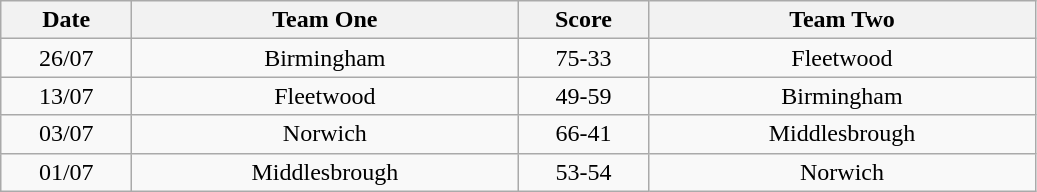<table class="wikitable" style="text-align: center">
<tr>
<th width=80>Date</th>
<th width=250>Team One</th>
<th width=80>Score</th>
<th width=250>Team Two</th>
</tr>
<tr>
<td>26/07</td>
<td>Birmingham</td>
<td>75-33</td>
<td>Fleetwood</td>
</tr>
<tr>
<td>13/07</td>
<td>Fleetwood</td>
<td>49-59</td>
<td>Birmingham</td>
</tr>
<tr>
<td>03/07</td>
<td>Norwich</td>
<td>66-41</td>
<td>Middlesbrough</td>
</tr>
<tr>
<td>01/07</td>
<td>Middlesbrough</td>
<td>53-54</td>
<td>Norwich</td>
</tr>
</table>
